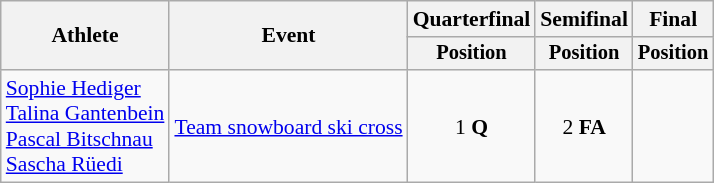<table class="wikitable" style="font-size:90%">
<tr>
<th rowspan="2">Athlete</th>
<th rowspan="2">Event</th>
<th>Quarterfinal</th>
<th>Semifinal</th>
<th>Final</th>
</tr>
<tr style="font-size:95%">
<th>Position</th>
<th>Position</th>
<th>Position</th>
</tr>
<tr align=center>
<td align=left><a href='#'>Sophie Hediger</a><br><a href='#'>Talina Gantenbein</a><br><a href='#'>Pascal Bitschnau</a><br><a href='#'>Sascha Rüedi</a></td>
<td align=left><a href='#'>Team snowboard ski cross</a></td>
<td>1 <strong>Q</strong></td>
<td>2 <strong>FA</strong></td>
<td></td>
</tr>
</table>
